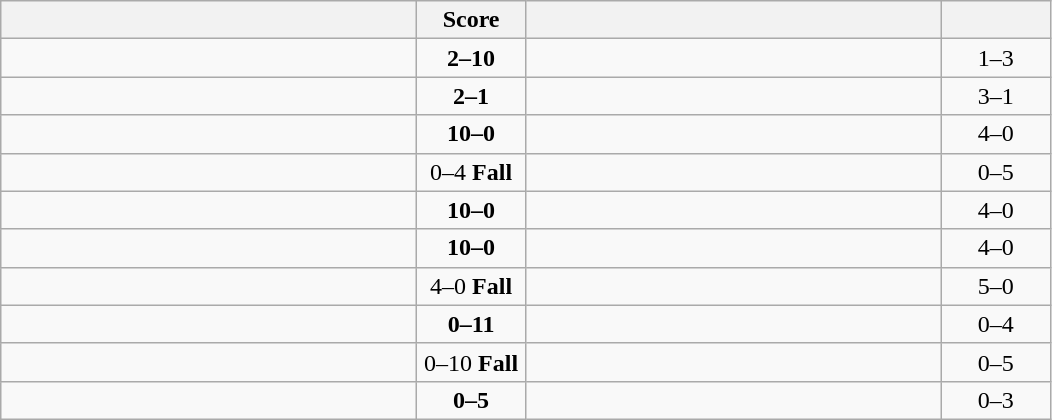<table class="wikitable" style="text-align: center; ">
<tr>
<th align="right" width="270"></th>
<th width="65">Score</th>
<th align="left" width="270"></th>
<th width="65"></th>
</tr>
<tr>
<td align="left"></td>
<td><strong>2–10</strong></td>
<td align="left"><strong></strong></td>
<td>1–3 <strong></strong></td>
</tr>
<tr>
<td align="left"><strong></strong></td>
<td><strong>2–1</strong></td>
<td align="left"></td>
<td>3–1 <strong></strong></td>
</tr>
<tr>
<td align="left"><strong></strong></td>
<td><strong>10–0</strong></td>
<td align="left"></td>
<td>4–0 <strong></strong></td>
</tr>
<tr>
<td align="left"></td>
<td>0–4 <strong>Fall</strong></td>
<td align="left"><strong></strong></td>
<td>0–5 <strong></strong></td>
</tr>
<tr>
<td align="left"><strong></strong></td>
<td><strong>10–0</strong></td>
<td align="left"></td>
<td>4–0 <strong></strong></td>
</tr>
<tr>
<td align="left"><strong></strong></td>
<td><strong>10–0</strong></td>
<td align="left"></td>
<td>4–0 <strong></strong></td>
</tr>
<tr>
<td align="left"><strong></strong></td>
<td>4–0 <strong>Fall</strong></td>
<td align="left"></td>
<td>5–0 <strong></strong></td>
</tr>
<tr>
<td align="left"></td>
<td><strong>0–11</strong></td>
<td align="left"><strong></strong></td>
<td>0–4 <strong></strong></td>
</tr>
<tr>
<td align="left"></td>
<td>0–10 <strong>Fall</strong></td>
<td align="left"><strong></strong></td>
<td>0–5 <strong></strong></td>
</tr>
<tr>
<td align="left"></td>
<td><strong>0–5</strong></td>
<td align="left"><strong></strong></td>
<td>0–3 <strong></strong></td>
</tr>
</table>
